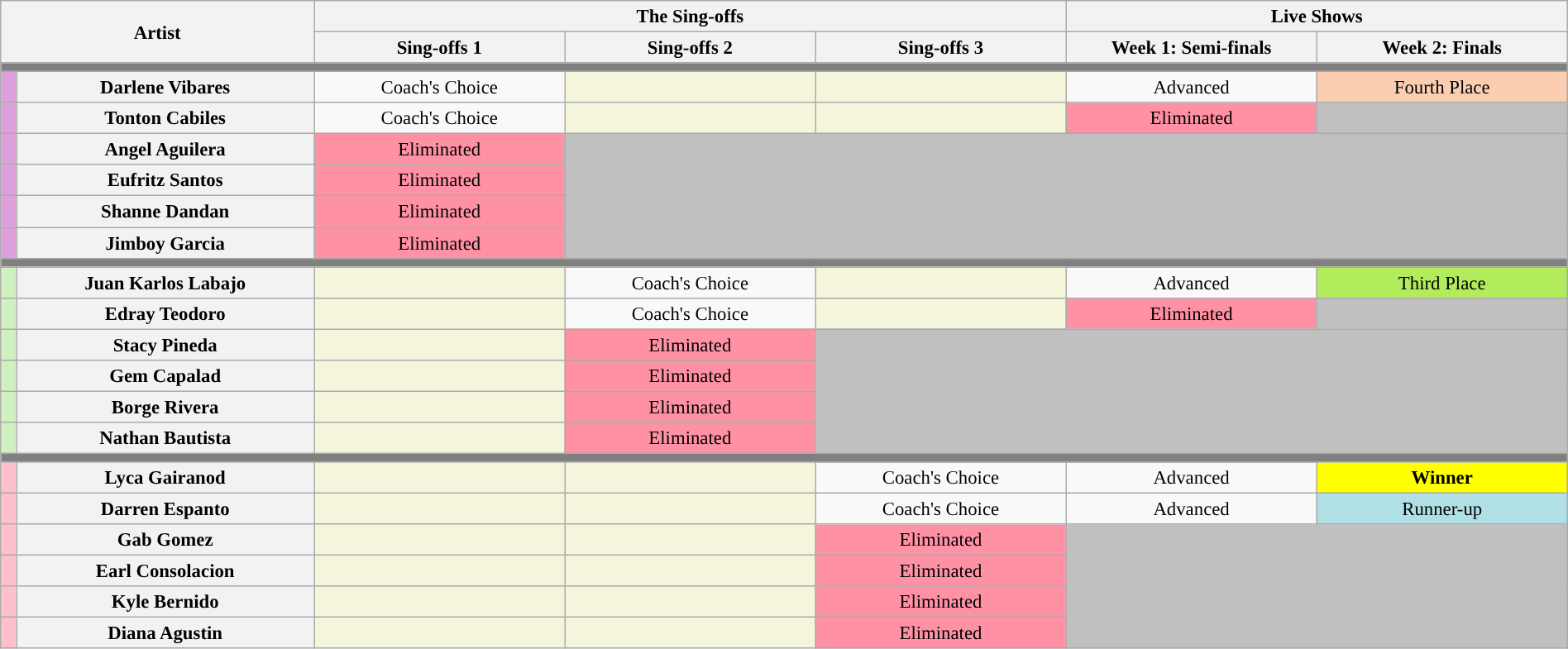<table class="wikitable" style="text-align:center; font-size:95%; line-height:18px; width:100%;">
<tr>
<th colspan="2" rowspan="2">Artist</th>
<th colspan="3">The Sing-offs</th>
<th colspan="2">Live Shows</th>
</tr>
<tr>
<th width="16%">Sing-offs 1</th>
<th width="16%">Sing-offs 2</th>
<th width="16%">Sing-offs 3</th>
<th width="16%">Week 1: Semi-finals</th>
<th width="16%">Week 2: Finals</th>
</tr>
<tr>
<th colspan="7" style="background:grey;"></th>
</tr>
<tr>
<th style="background:#dda0dd"></th>
<th>Darlene Vibares</th>
<td style="background:">Coach's Choice</td>
<td style="background:#F5F5DC"></td>
<td style="background:#F5F5DC"></td>
<td style="background:#">Advanced</td>
<td style="background:#fbceb1">Fourth Place</td>
</tr>
<tr>
<th style="background:#dda0dd"></th>
<th>Tonton Cabiles</th>
<td style="background:">Coach's Choice</td>
<td style="background:#F5F5DC"></td>
<td style="background:#F5F5DC"></td>
<td style="background:#FF91A4">Eliminated</td>
<th style="background:silver"></th>
</tr>
<tr>
<th style="background:#dda0dd"></th>
<th>Angel Aguilera</th>
<td style="background:#FF91A4">Eliminated</td>
<th colspan="4" rowspan="4"  style="background:silver"></th>
</tr>
<tr>
<th style="background:#dda0dd"></th>
<th>Eufritz Santos</th>
<td style="background:#FF91A4">Eliminated</td>
</tr>
<tr>
<th style="background:#dda0dd"></th>
<th>Shanne Dandan</th>
<td style="background:#FF91A4">Eliminated</td>
</tr>
<tr>
<th style="background:#dda0dd"></th>
<th>Jimboy Garcia</th>
<td style="background:#FF91A4">Eliminated</td>
</tr>
<tr>
<th colspan="7" style="background:grey;"></th>
</tr>
<tr>
<th style="background:#d0f0c0"></th>
<th>Juan Karlos Labajo</th>
<td style="background:#F5F5DC"></td>
<td style="background:">Coach's Choice</td>
<td style="background:#F5F5DC"></td>
<td style="background:">Advanced</td>
<td style="background:#b2ec5d">Third Place</td>
</tr>
<tr>
<th style="background:#d0f0c0"></th>
<th>Edray Teodoro</th>
<td style="background:#F5F5DC"></td>
<td style="background:">Coach's Choice</td>
<td style="background:#F5F5DC"></td>
<td style="background:#FF91A4">Eliminated</td>
<td style="background:silver"></td>
</tr>
<tr>
<th style="background:#d0f0c0"></th>
<th>Stacy Pineda</th>
<td style="background:#F5F5DC"></td>
<td style="background:#FF91A4">Eliminated</td>
<th colspan="3" rowspan="4" style="background:silver"></th>
</tr>
<tr>
<th style="background:#d0f0c0"></th>
<th>Gem Capalad</th>
<td style="background:#F5F5DC"></td>
<td style="background:#FF91A4">Eliminated</td>
</tr>
<tr>
<th style="background:#d0f0c0"></th>
<th>Borge Rivera</th>
<td style="background:#F5F5DC"></td>
<td style="background:#FF91A4">Eliminated</td>
</tr>
<tr>
<th style="background:#d0f0c0"></th>
<th>Nathan Bautista</th>
<td style="background:#F5F5DC"></td>
<td style="background:#FF91A4">Eliminated</td>
</tr>
<tr>
<th colspan="7" style="background:grey;"></th>
</tr>
<tr>
<th style="background:pink" width="01%"></th>
<th>Lyca Gairanod</th>
<td style="background:#F5F5DC"></td>
<td style="background:#F5F5DC"></td>
<td style="background:">Coach's Choice</td>
<td style="background:">Advanced</td>
<td style="background:yellow"><strong>Winner</strong></td>
</tr>
<tr>
<th style="background:pink"></th>
<th>Darren Espanto</th>
<td style="background:#F5F5DC"></td>
<td style="background:#F5F5DC"></td>
<td style="background:#">Coach's Choice</td>
<td style="background:#">Advanced</td>
<td style="background:#b0e0e6">Runner-up</td>
</tr>
<tr>
<th style="background:pink"></th>
<th>Gab Gomez</th>
<td style="background:#F5F5DC"></td>
<td style="background:#F5F5DC"></td>
<td style="background:#FF91A4">Eliminated</td>
<th colspan="2" rowspan="4"  style="background:silver"></th>
</tr>
<tr>
<th style="background:pink"></th>
<th>Earl Consolacion</th>
<td style="background:#F5F5DC"></td>
<td style="background:#F5F5DC"></td>
<td style="background:#FF91A4">Eliminated</td>
</tr>
<tr>
<th style="background:pink"></th>
<th>Kyle Bernido</th>
<td style="background:#F5F5DC"></td>
<td style="background:#F5F5DC"></td>
<td style="background:#FF91A4">Eliminated</td>
</tr>
<tr>
<th style="background:pink"></th>
<th>Diana Agustin</th>
<td style="background:#F5F5DC"></td>
<td style="background:#F5F5DC"></td>
<td style="background:#FF91A4">Eliminated</td>
</tr>
</table>
